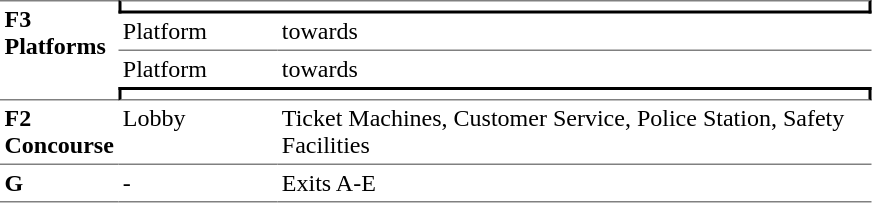<table border=0 cellspacing=0 cellpadding=3>
<tr>
<td style="border-top:solid 1px gray;border-bottom:solid 1px gray;" rowspan=4 width=50 valign=top><strong>F3<br>Platforms</strong></td>
<td style="border-top:solid 1px gray;border-bottom:solid 1px gray;border-right:solid 2px black;border-left:solid 2px black;border-bottom:solid 2px black;text-align:center;" colspan=2></td>
</tr>
<tr>
<td style="border-bottom:solid 1px gray;" width=100>Platform </td>
<td style="border-bottom:solid 1px gray;"width=390>  towards  </td>
</tr>
<tr>
<td>Platform </td>
<td>  towards   </td>
</tr>
<tr>
<td style="border-bottom:solid 1px gray;border-top:solid 2px black;border-right:solid 2px black;border-left:solid 2px black;text-align:center;" colspan=2></td>
</tr>
<tr>
<td style="border-bottom:solid 1px gray;" valign=top><strong>F2<br>Concourse</strong></td>
<td style="border-bottom:solid 1px gray;" valign=top>Lobby</td>
<td style="border-bottom:solid 1px gray;" width=390 valign=top>Ticket Machines, Customer Service, Police Station, Safety Facilities</td>
</tr>
<tr>
<td style="border-bottom:solid 1px gray;" valign=top><strong>G</strong></td>
<td style="border-bottom:solid 1px gray;" valign=top>-</td>
<td style="border-bottom:solid 1px gray;" width=390 valign=top>Exits A-E</td>
</tr>
<tr>
</tr>
</table>
